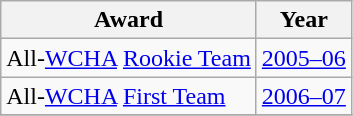<table class="wikitable">
<tr>
<th>Award</th>
<th>Year</th>
</tr>
<tr>
<td>All-<a href='#'>WCHA</a> <a href='#'>Rookie Team</a></td>
<td><a href='#'>2005–06</a></td>
</tr>
<tr>
<td>All-<a href='#'>WCHA</a> <a href='#'>First Team</a></td>
<td><a href='#'>2006–07</a></td>
</tr>
<tr>
</tr>
</table>
